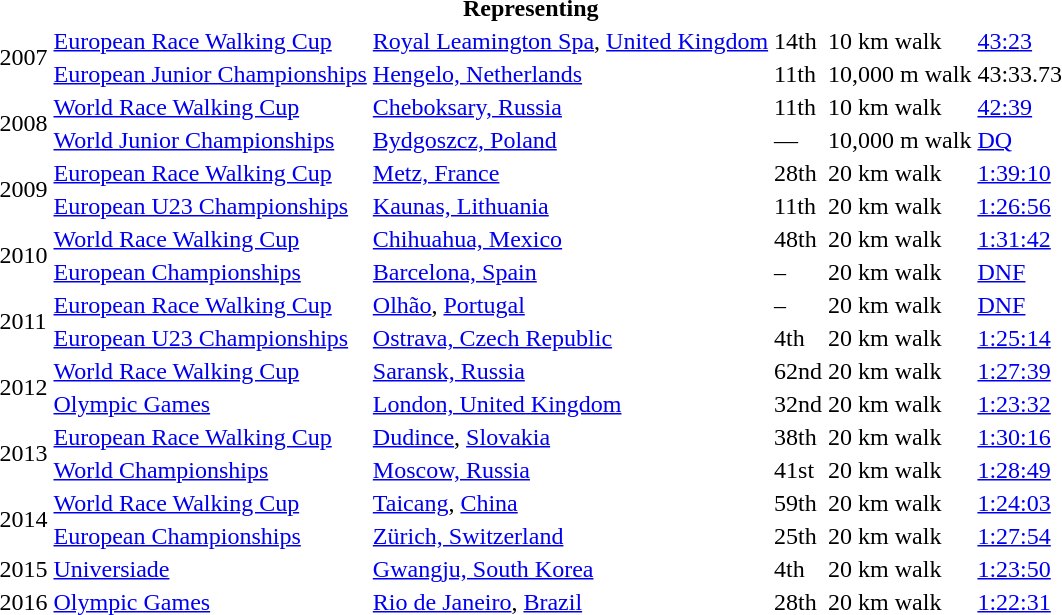<table>
<tr>
<th colspan="6">Representing </th>
</tr>
<tr>
<td rowspan=2>2007</td>
<td><a href='#'>European Race Walking Cup</a></td>
<td><a href='#'>Royal Leamington Spa</a>, <a href='#'>United Kingdom</a></td>
<td>14th</td>
<td>10 km walk</td>
<td><a href='#'>43:23</a></td>
</tr>
<tr>
<td><a href='#'>European Junior Championships</a></td>
<td><a href='#'>Hengelo, Netherlands</a></td>
<td>11th</td>
<td>10,000 m walk</td>
<td>43:33.73</td>
</tr>
<tr>
<td rowspan=2>2008</td>
<td><a href='#'>World Race Walking Cup</a></td>
<td><a href='#'>Cheboksary, Russia</a></td>
<td>11th</td>
<td>10 km walk</td>
<td><a href='#'>42:39</a></td>
</tr>
<tr>
<td><a href='#'>World Junior Championships</a></td>
<td><a href='#'>Bydgoszcz, Poland</a></td>
<td>—</td>
<td>10,000 m walk</td>
<td><a href='#'>DQ</a></td>
</tr>
<tr>
<td rowspan=2>2009</td>
<td><a href='#'>European Race Walking Cup</a></td>
<td><a href='#'>Metz, France</a></td>
<td>28th</td>
<td>20 km walk</td>
<td><a href='#'>1:39:10</a></td>
</tr>
<tr>
<td><a href='#'>European U23 Championships</a></td>
<td><a href='#'>Kaunas, Lithuania</a></td>
<td>11th</td>
<td>20 km walk</td>
<td><a href='#'>1:26:56</a></td>
</tr>
<tr>
<td rowspan=2>2010</td>
<td><a href='#'>World Race Walking Cup</a></td>
<td><a href='#'>Chihuahua, Mexico</a></td>
<td>48th</td>
<td>20 km walk</td>
<td><a href='#'>1:31:42</a></td>
</tr>
<tr>
<td><a href='#'>European Championships</a></td>
<td><a href='#'>Barcelona, Spain</a></td>
<td>–</td>
<td>20 km walk</td>
<td><a href='#'>DNF</a></td>
</tr>
<tr>
<td rowspan=2>2011</td>
<td><a href='#'>European Race Walking Cup</a></td>
<td><a href='#'>Olhão</a>, <a href='#'>Portugal</a></td>
<td>–</td>
<td>20 km walk</td>
<td><a href='#'>DNF</a></td>
</tr>
<tr>
<td><a href='#'>European U23 Championships</a></td>
<td><a href='#'>Ostrava, Czech Republic</a></td>
<td>4th</td>
<td>20 km walk</td>
<td><a href='#'>1:25:14</a></td>
</tr>
<tr>
<td rowspan=2>2012</td>
<td><a href='#'>World Race Walking Cup</a></td>
<td><a href='#'>Saransk, Russia</a></td>
<td>62nd</td>
<td>20 km walk</td>
<td><a href='#'>1:27:39</a></td>
</tr>
<tr>
<td><a href='#'>Olympic Games</a></td>
<td><a href='#'>London, United Kingdom</a></td>
<td>32nd</td>
<td>20 km walk</td>
<td><a href='#'>1:23:32</a></td>
</tr>
<tr>
<td rowspan=2>2013</td>
<td><a href='#'>European Race Walking Cup</a></td>
<td><a href='#'>Dudince</a>, <a href='#'>Slovakia</a></td>
<td>38th</td>
<td>20 km walk</td>
<td><a href='#'>1:30:16</a></td>
</tr>
<tr>
<td><a href='#'>World Championships</a></td>
<td><a href='#'>Moscow, Russia</a></td>
<td>41st</td>
<td>20 km walk</td>
<td><a href='#'>1:28:49</a></td>
</tr>
<tr>
<td rowspan=2>2014</td>
<td><a href='#'>World Race Walking Cup</a></td>
<td><a href='#'>Taicang</a>, <a href='#'>China</a></td>
<td>59th</td>
<td>20 km walk</td>
<td><a href='#'>1:24:03</a></td>
</tr>
<tr>
<td><a href='#'>European Championships</a></td>
<td><a href='#'>Zürich, Switzerland</a></td>
<td>25th</td>
<td>20 km walk</td>
<td><a href='#'>1:27:54</a></td>
</tr>
<tr>
<td>2015</td>
<td><a href='#'>Universiade</a></td>
<td><a href='#'>Gwangju, South Korea</a></td>
<td>4th</td>
<td>20 km walk</td>
<td><a href='#'>1:23:50</a></td>
</tr>
<tr>
<td>2016</td>
<td><a href='#'>Olympic Games</a></td>
<td><a href='#'>Rio de Janeiro</a>, <a href='#'>Brazil</a></td>
<td>28th</td>
<td>20 km walk</td>
<td><a href='#'>1:22:31</a></td>
</tr>
</table>
